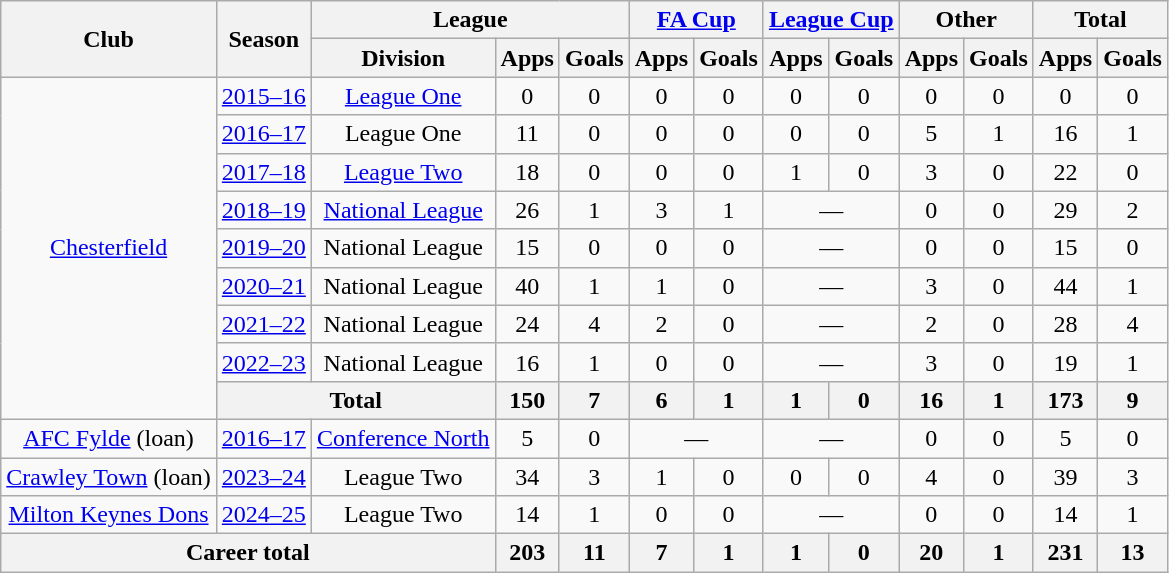<table class="wikitable" style="text-align: center;">
<tr>
<th rowspan="2">Club</th>
<th rowspan="2">Season</th>
<th colspan="3">League</th>
<th colspan="2"><a href='#'>FA Cup</a></th>
<th colspan="2"><a href='#'>League Cup</a></th>
<th colspan="2">Other</th>
<th colspan="2">Total</th>
</tr>
<tr>
<th>Division</th>
<th>Apps</th>
<th>Goals</th>
<th>Apps</th>
<th>Goals</th>
<th>Apps</th>
<th>Goals</th>
<th>Apps</th>
<th>Goals</th>
<th>Apps</th>
<th>Goals</th>
</tr>
<tr>
<td rowspan="9"><a href='#'>Chesterfield</a></td>
<td><a href='#'>2015–16</a></td>
<td><a href='#'>League One</a></td>
<td>0</td>
<td>0</td>
<td>0</td>
<td>0</td>
<td>0</td>
<td>0</td>
<td>0</td>
<td>0</td>
<td>0</td>
<td>0</td>
</tr>
<tr>
<td><a href='#'>2016–17</a></td>
<td>League One</td>
<td>11</td>
<td>0</td>
<td>0</td>
<td>0</td>
<td>0</td>
<td>0</td>
<td>5</td>
<td>1</td>
<td>16</td>
<td>1</td>
</tr>
<tr>
<td><a href='#'>2017–18</a></td>
<td><a href='#'>League Two</a></td>
<td>18</td>
<td>0</td>
<td>0</td>
<td>0</td>
<td>1</td>
<td>0</td>
<td>3</td>
<td>0</td>
<td>22</td>
<td>0</td>
</tr>
<tr>
<td><a href='#'>2018–19</a></td>
<td><a href='#'>National League</a></td>
<td>26</td>
<td>1</td>
<td>3</td>
<td>1</td>
<td colspan="2">—</td>
<td>0</td>
<td>0</td>
<td>29</td>
<td>2</td>
</tr>
<tr>
<td><a href='#'>2019–20</a></td>
<td>National League</td>
<td>15</td>
<td>0</td>
<td>0</td>
<td>0</td>
<td colspan="2">—</td>
<td>0</td>
<td>0</td>
<td>15</td>
<td>0</td>
</tr>
<tr>
<td><a href='#'>2020–21</a></td>
<td>National League</td>
<td>40</td>
<td>1</td>
<td>1</td>
<td>0</td>
<td colspan="2">—</td>
<td>3</td>
<td>0</td>
<td>44</td>
<td>1</td>
</tr>
<tr>
<td><a href='#'>2021–22</a></td>
<td>National League</td>
<td>24</td>
<td>4</td>
<td>2</td>
<td>0</td>
<td colspan="2">—</td>
<td>2</td>
<td>0</td>
<td>28</td>
<td>4</td>
</tr>
<tr>
<td><a href='#'>2022–23</a></td>
<td>National League</td>
<td>16</td>
<td>1</td>
<td>0</td>
<td>0</td>
<td colspan="2">—</td>
<td>3</td>
<td>0</td>
<td>19</td>
<td>1</td>
</tr>
<tr>
<th colspan=2>Total</th>
<th>150</th>
<th>7</th>
<th>6</th>
<th>1</th>
<th>1</th>
<th>0</th>
<th>16</th>
<th>1</th>
<th>173</th>
<th>9</th>
</tr>
<tr>
<td><a href='#'>AFC Fylde</a> (loan)</td>
<td><a href='#'>2016–17</a></td>
<td><a href='#'>Conference North</a></td>
<td>5</td>
<td>0</td>
<td colspan="2">—</td>
<td colspan="2">—</td>
<td>0</td>
<td>0</td>
<td>5</td>
<td>0</td>
</tr>
<tr>
<td><a href='#'>Crawley Town</a> (loan)</td>
<td><a href='#'>2023–24</a></td>
<td>League Two</td>
<td>34</td>
<td>3</td>
<td>1</td>
<td>0</td>
<td>0</td>
<td>0</td>
<td>4</td>
<td>0</td>
<td>39</td>
<td>3</td>
</tr>
<tr>
<td><a href='#'>Milton Keynes Dons</a></td>
<td><a href='#'>2024–25</a></td>
<td>League Two</td>
<td>14</td>
<td>1</td>
<td>0</td>
<td>0</td>
<td colspan="2">—</td>
<td>0</td>
<td>0</td>
<td>14</td>
<td>1</td>
</tr>
<tr>
<th colspan="3">Career total</th>
<th>203</th>
<th>11</th>
<th>7</th>
<th>1</th>
<th>1</th>
<th>0</th>
<th>20</th>
<th>1</th>
<th>231</th>
<th>13</th>
</tr>
</table>
